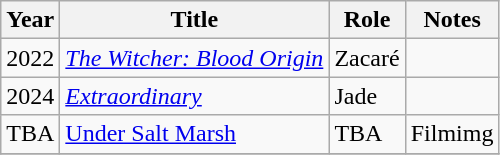<table class="wikitable sortable">
<tr>
<th>Year</th>
<th>Title</th>
<th>Role</th>
<th class="unsortable">Notes</th>
</tr>
<tr>
<td>2022</td>
<td><em><a href='#'>The Witcher: Blood Origin</a></em></td>
<td>Zacaré</td>
<td></td>
</tr>
<tr>
<td>2024</td>
<td><em><a href='#'>Extraordinary</a></td>
<td>Jade</td>
<td></td>
</tr>
<tr>
<td>TBA</td>
<td></em><a href='#'>Under Salt Marsh</a><em></td>
<td>TBA</td>
<td>Filmimg</td>
</tr>
<tr>
</tr>
</table>
